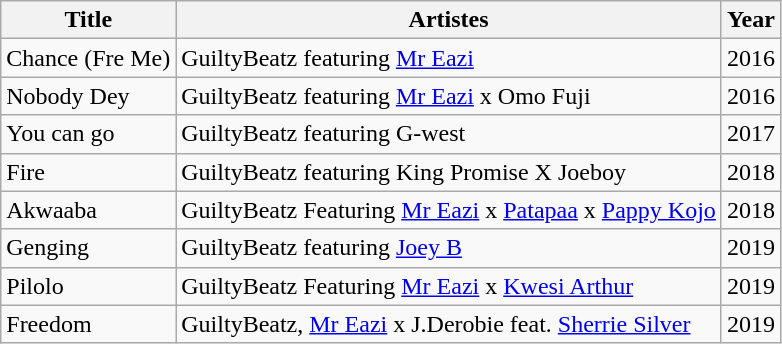<table class="wikitable">
<tr>
<th>Title</th>
<th>Artistes</th>
<th>Year</th>
</tr>
<tr>
<td>Chance (Fre Me)</td>
<td>GuiltyBeatz featuring <a href='#'>Mr Eazi</a></td>
<td>2016</td>
</tr>
<tr>
<td>Nobody Dey</td>
<td>GuiltyBeatz featuring <a href='#'>Mr Eazi</a> x Omo Fuji</td>
<td>2016</td>
</tr>
<tr>
<td>You can go</td>
<td>GuiltyBeatz featuring G-west</td>
<td>2017</td>
</tr>
<tr>
<td>Fire</td>
<td>GuiltyBeatz featuring King Promise X Joeboy</td>
<td>2018</td>
</tr>
<tr>
<td>Akwaaba</td>
<td>GuiltyBeatz Featuring <a href='#'>Mr Eazi</a> x <a href='#'>Patapaa</a> x <a href='#'>Pappy Kojo</a></td>
<td>2018</td>
</tr>
<tr>
<td>Genging</td>
<td>GuiltyBeatz featuring <a href='#'>Joey B</a></td>
<td>2019</td>
</tr>
<tr>
<td>Pilolo</td>
<td>GuiltyBeatz Featuring <a href='#'>Mr Eazi</a> x <a href='#'>Kwesi Arthur</a></td>
<td>2019</td>
</tr>
<tr>
<td>Freedom</td>
<td>GuiltyBeatz, <a href='#'>Mr Eazi</a> x J.Derobie feat. <a href='#'>Sherrie Silver</a></td>
<td>2019</td>
</tr>
</table>
